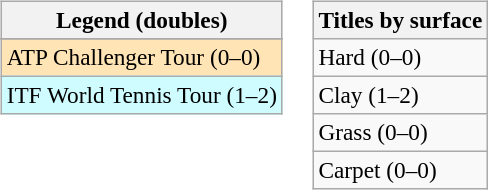<table>
<tr valign=top>
<td><br><table class=wikitable style=font-size:97%>
<tr>
<th>Legend (doubles)</th>
</tr>
<tr bgcolor=e5d1cb>
</tr>
<tr bgcolor=moccasin>
<td>ATP Challenger Tour (0–0)</td>
</tr>
<tr bgcolor=cffcff>
<td>ITF World Tennis Tour (1–2)</td>
</tr>
</table>
</td>
<td><br><table class=wikitable style=font-size:97%>
<tr>
<th>Titles by surface</th>
</tr>
<tr>
<td>Hard (0–0)</td>
</tr>
<tr>
<td>Clay (1–2)</td>
</tr>
<tr>
<td>Grass (0–0)</td>
</tr>
<tr>
<td>Carpet (0–0)</td>
</tr>
</table>
</td>
</tr>
</table>
